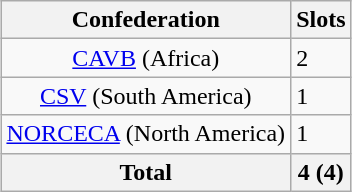<table class="wikitable" style="margin:0 auto;">
<tr>
<th>Confederation</th>
<th>Slots</th>
</tr>
<tr>
<td style="text-align:center;"><a href='#'>CAVB</a> (Africa)</td>
<td>2</td>
</tr>
<tr>
<td style="text-align:center;"><a href='#'>CSV</a> (South America)</td>
<td>1</td>
</tr>
<tr>
<td style="text-align:center;"><a href='#'>NORCECA</a> (North America)</td>
<td>1</td>
</tr>
<tr>
<th>Total</th>
<th>4 (4)</th>
</tr>
</table>
